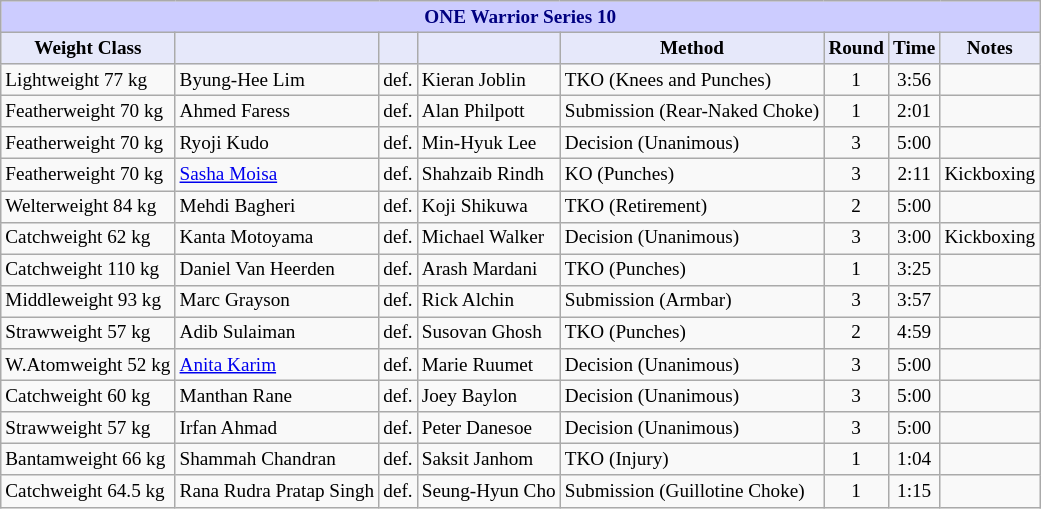<table class="wikitable" style="font-size: 80%;">
<tr>
<th colspan="8" style="background-color: #ccf; color: #000080; text-align: center;"><strong>ONE Warrior Series 10</strong></th>
</tr>
<tr>
<th colspan="1" style="background-color: #E6E8FA; color: #000000; text-align: center;">Weight Class</th>
<th colspan="1" style="background-color: #E6E8FA; color: #000000; text-align: center;"></th>
<th colspan="1" style="background-color: #E6E8FA; color: #000000; text-align: center;"></th>
<th colspan="1" style="background-color: #E6E8FA; color: #000000; text-align: center;"></th>
<th colspan="1" style="background-color: #E6E8FA; color: #000000; text-align: center;">Method</th>
<th colspan="1" style="background-color: #E6E8FA; color: #000000; text-align: center;">Round</th>
<th colspan="1" style="background-color: #E6E8FA; color: #000000; text-align: center;">Time</th>
<th colspan="1" style="background-color: #E6E8FA; color: #000000; text-align: center;">Notes</th>
</tr>
<tr>
<td>Lightweight 77 kg</td>
<td> Byung-Hee Lim</td>
<td>def.</td>
<td> Kieran Joblin</td>
<td>TKO (Knees and Punches)</td>
<td align=center>1</td>
<td align=center>3:56</td>
<td></td>
</tr>
<tr>
<td>Featherweight 70 kg</td>
<td> Ahmed Faress</td>
<td>def.</td>
<td> Alan Philpott</td>
<td>Submission (Rear-Naked Choke)</td>
<td align=center>1</td>
<td align=center>2:01</td>
<td></td>
</tr>
<tr>
<td>Featherweight 70 kg</td>
<td> Ryoji Kudo</td>
<td>def.</td>
<td> Min-Hyuk Lee</td>
<td>Decision (Unanimous)</td>
<td align=center>3</td>
<td align=center>5:00</td>
<td></td>
</tr>
<tr>
<td>Featherweight 70 kg</td>
<td> <a href='#'>Sasha Moisa</a></td>
<td>def.</td>
<td> Shahzaib Rindh</td>
<td>KO (Punches)</td>
<td align=center>3</td>
<td align=center>2:11</td>
<td>Kickboxing</td>
</tr>
<tr>
<td>Welterweight 84 kg</td>
<td> Mehdi Bagheri</td>
<td>def.</td>
<td> Koji Shikuwa</td>
<td>TKO (Retirement)</td>
<td align=center>2</td>
<td align=center>5:00</td>
<td></td>
</tr>
<tr>
<td>Catchweight 62 kg</td>
<td> Kanta Motoyama</td>
<td>def.</td>
<td> Michael Walker</td>
<td>Decision (Unanimous)</td>
<td align=center>3</td>
<td align=center>3:00</td>
<td>Kickboxing</td>
</tr>
<tr>
<td>Catchweight 110 kg</td>
<td> Daniel Van Heerden</td>
<td>def.</td>
<td> Arash Mardani</td>
<td>TKO (Punches)</td>
<td align=center>1</td>
<td align=center>3:25</td>
<td></td>
</tr>
<tr>
<td>Middleweight 93 kg</td>
<td> Marc Grayson</td>
<td>def.</td>
<td> Rick Alchin</td>
<td>Submission (Armbar)</td>
<td align=center>3</td>
<td align=center>3:57</td>
<td></td>
</tr>
<tr>
<td>Strawweight 57 kg</td>
<td> Adib Sulaiman</td>
<td>def.</td>
<td> Susovan Ghosh</td>
<td>TKO (Punches)</td>
<td align=center>2</td>
<td align=center>4:59</td>
<td></td>
</tr>
<tr>
<td>W.Atomweight 52 kg</td>
<td> <a href='#'>Anita Karim</a></td>
<td>def.</td>
<td> Marie Ruumet</td>
<td>Decision (Unanimous)</td>
<td align=center>3</td>
<td align=center>5:00</td>
<td></td>
</tr>
<tr>
<td>Catchweight 60 kg</td>
<td> Manthan Rane</td>
<td>def.</td>
<td> Joey Baylon</td>
<td>Decision (Unanimous)</td>
<td align=center>3</td>
<td align=center>5:00</td>
<td></td>
</tr>
<tr>
<td>Strawweight 57 kg</td>
<td> Irfan Ahmad</td>
<td>def.</td>
<td> Peter Danesoe</td>
<td>Decision (Unanimous)</td>
<td align=center>3</td>
<td align=center>5:00</td>
<td></td>
</tr>
<tr>
<td>Bantamweight 66 kg</td>
<td> Shammah Chandran</td>
<td>def.</td>
<td> Saksit Janhom</td>
<td>TKO (Injury)</td>
<td align=center>1</td>
<td align=center>1:04</td>
<td></td>
</tr>
<tr>
<td>Catchweight 64.5 kg</td>
<td> Rana Rudra Pratap Singh</td>
<td>def.</td>
<td> Seung-Hyun Cho</td>
<td>Submission (Guillotine Choke)</td>
<td align=center>1</td>
<td align=center>1:15</td>
<td></td>
</tr>
</table>
